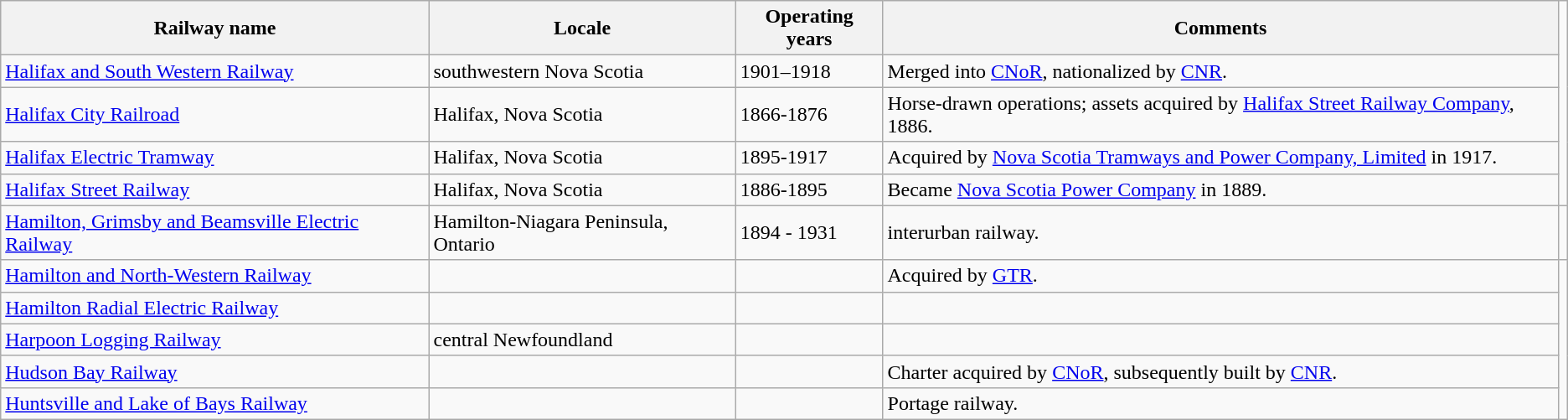<table class="wikitable">
<tr>
<th>Railway name</th>
<th>Locale</th>
<th>Operating years</th>
<th>Comments</th>
</tr>
<tr>
<td><a href='#'>Halifax and South Western Railway</a></td>
<td>southwestern Nova Scotia</td>
<td>1901–1918</td>
<td>Merged into <a href='#'>CNoR</a>, nationalized by <a href='#'>CNR</a>.</td>
</tr>
<tr>
<td><a href='#'>Halifax City Railroad</a></td>
<td>Halifax, Nova Scotia</td>
<td>1866-1876</td>
<td>Horse-drawn operations; assets acquired by <a href='#'>Halifax Street Railway Company</a>, 1886.</td>
</tr>
<tr>
<td><a href='#'>Halifax Electric Tramway</a></td>
<td>Halifax, Nova Scotia</td>
<td>1895-1917</td>
<td>Acquired by <a href='#'>Nova Scotia Tramways and Power Company, Limited</a> in 1917.</td>
</tr>
<tr>
<td><a href='#'>Halifax Street Railway</a></td>
<td>Halifax, Nova Scotia</td>
<td>1886-1895</td>
<td>Became <a href='#'>Nova Scotia Power Company</a> in 1889.</td>
</tr>
<tr>
<td><a href='#'>Hamilton, Grimsby and Beamsville Electric Railway</a></td>
<td>Hamilton-Niagara Peninsula, Ontario</td>
<td>1894 - 1931</td>
<td>interurban railway.</td>
<td></td>
</tr>
<tr>
<td><a href='#'>Hamilton and North-Western Railway</a></td>
<td></td>
<td></td>
<td>Acquired by <a href='#'>GTR</a>.</td>
</tr>
<tr>
<td><a href='#'>Hamilton Radial Electric Railway</a></td>
<td></td>
<td></td>
<td></td>
</tr>
<tr>
<td><a href='#'>Harpoon Logging Railway</a></td>
<td>central Newfoundland</td>
<td></td>
<td></td>
</tr>
<tr>
<td><a href='#'>Hudson Bay Railway</a></td>
<td></td>
<td></td>
<td>Charter acquired by <a href='#'>CNoR</a>, subsequently built by <a href='#'>CNR</a>.</td>
</tr>
<tr>
<td><a href='#'>Huntsville and Lake of Bays Railway</a></td>
<td></td>
<td></td>
<td>Portage railway.</td>
</tr>
</table>
